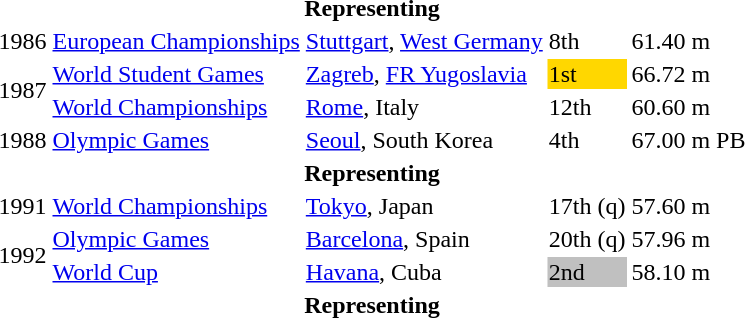<table>
<tr>
<th colspan="5">Representing </th>
</tr>
<tr>
<td>1986</td>
<td><a href='#'>European Championships</a></td>
<td><a href='#'>Stuttgart</a>, <a href='#'>West Germany</a></td>
<td>8th</td>
<td>61.40 m</td>
</tr>
<tr>
<td rowspan=2>1987</td>
<td><a href='#'>World Student Games</a></td>
<td><a href='#'>Zagreb</a>, <a href='#'>FR Yugoslavia</a></td>
<td bgcolor="gold">1st</td>
<td>66.72 m</td>
</tr>
<tr>
<td><a href='#'>World Championships</a></td>
<td><a href='#'>Rome</a>, Italy</td>
<td>12th</td>
<td>60.60 m</td>
</tr>
<tr>
<td>1988</td>
<td><a href='#'>Olympic Games</a></td>
<td><a href='#'>Seoul</a>, South Korea</td>
<td>4th</td>
<td>67.00 m PB</td>
</tr>
<tr>
<th colspan="5">Representing </th>
</tr>
<tr>
<td>1991</td>
<td><a href='#'>World Championships</a></td>
<td><a href='#'>Tokyo</a>, Japan</td>
<td>17th (q)</td>
<td>57.60 m</td>
</tr>
<tr>
<td rowspan=2>1992</td>
<td><a href='#'>Olympic Games</a></td>
<td><a href='#'>Barcelona</a>, Spain</td>
<td>20th (q)</td>
<td>57.96 m</td>
</tr>
<tr>
<td><a href='#'>World Cup</a></td>
<td><a href='#'>Havana</a>, Cuba</td>
<td bgcolor=silver>2nd</td>
<td>58.10 m</td>
</tr>
<tr>
<th colspan="5">Representing </th>
</tr>
<tr>
</tr>
</table>
